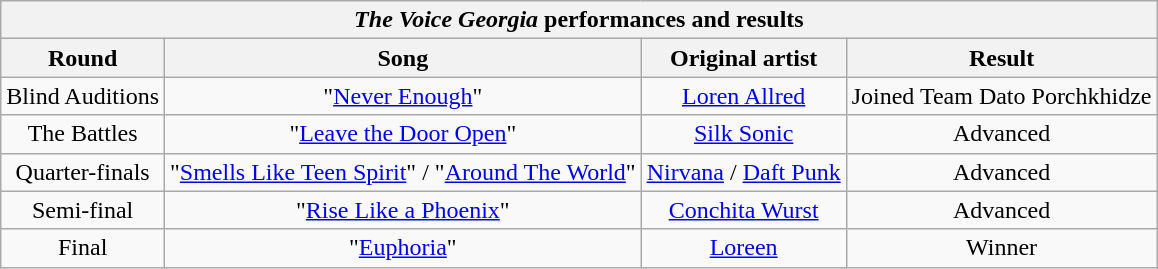<table class="wikitable collapsible" style="text-align:center;">
<tr>
<th colspan="4"><em>The Voice Georgia</em> performances and results</th>
</tr>
<tr>
<th scope="col">Round</th>
<th scope="col">Song</th>
<th scope="col">Original artist</th>
<th scope="col">Result</th>
</tr>
<tr>
<td>Blind Auditions</td>
<td>"<a href='#'>Never Enough</a>"</td>
<td><a href='#'>Loren Allred</a></td>
<td>Joined Team Dato Porchkhidze</td>
</tr>
<tr>
<td>The Battles</td>
<td>"<a href='#'>Leave the Door Open</a>"</td>
<td><a href='#'>Silk Sonic</a></td>
<td>Advanced</td>
</tr>
<tr>
<td>Quarter-finals</td>
<td>"<a href='#'>Smells Like Teen Spirit</a>" / "<a href='#'>Around The World</a>"</td>
<td><a href='#'>Nirvana</a> / <a href='#'>Daft Punk</a></td>
<td>Advanced</td>
</tr>
<tr>
<td>Semi-final</td>
<td>"<a href='#'>Rise Like a Phoenix</a>"</td>
<td><a href='#'>Conchita Wurst</a></td>
<td>Advanced</td>
</tr>
<tr>
<td>Final</td>
<td>"<a href='#'>Euphoria</a>"</td>
<td><a href='#'>Loreen</a></td>
<td>Winner</td>
</tr>
</table>
